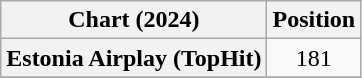<table class="wikitable plainrowheaders" style="text-align:center">
<tr>
<th scope="col">Chart (2024)</th>
<th scope="col">Position</th>
</tr>
<tr>
<th scope="row">Estonia Airplay (TopHit)</th>
<td>181</td>
</tr>
<tr>
</tr>
</table>
